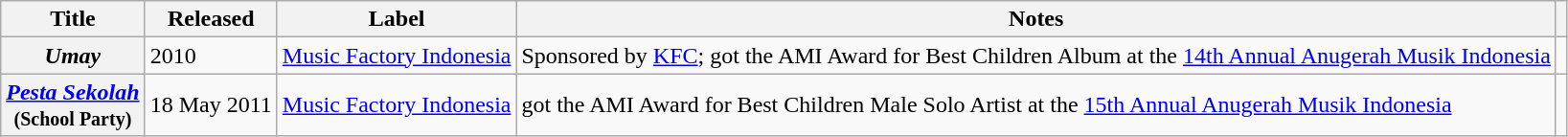<table class="wikitable sortable plainrowheaders">
<tr>
<th scope="col">Title</th>
<th scope="col">Released</th>
<th scope="col">Label</th>
<th scope="col" class="unsortable">Notes</th>
<th scope="col" class="unsortable"></th>
</tr>
<tr>
<th scope="row"><em>Umay</em></th>
<td>2010</td>
<td><a href='#'>Music Factory Indonesia</a></td>
<td>Sponsored by <a href='#'>KFC</a>; got the AMI Award for Best Children Album at the <a href='#'>14th Annual Anugerah Musik Indonesia</a></td>
<td align="center"></td>
</tr>
<tr>
<th scope="row"><em><a href='#'>Pesta Sekolah</a></em><br><small>(School Party)</small></th>
<td>18 May 2011</td>
<td><a href='#'>Music Factory Indonesia</a></td>
<td>got the AMI Award for Best Children Male Solo Artist at the <a href='#'>15th Annual Anugerah Musik Indonesia</a></td>
<td align="center"></td>
</tr>
</table>
